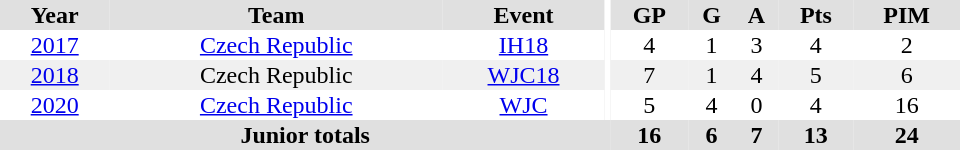<table border="0" cellpadding="1" cellspacing="0" ID="Table3" style="text-align:center; width:40em">
<tr bgcolor="#e0e0e0">
<th>Year</th>
<th>Team</th>
<th>Event</th>
<th rowspan="102" bgcolor="#ffffff"></th>
<th>GP</th>
<th>G</th>
<th>A</th>
<th>Pts</th>
<th>PIM</th>
</tr>
<tr>
<td><a href='#'>2017</a></td>
<td><a href='#'>Czech Republic</a></td>
<td><a href='#'>IH18</a></td>
<td>4</td>
<td>1</td>
<td>3</td>
<td>4</td>
<td>2</td>
</tr>
<tr bgcolor="#f0f0f0">
<td><a href='#'>2018</a></td>
<td>Czech Republic</td>
<td><a href='#'>WJC18</a></td>
<td>7</td>
<td>1</td>
<td>4</td>
<td>5</td>
<td>6</td>
</tr>
<tr>
<td><a href='#'>2020</a></td>
<td><a href='#'>Czech Republic</a></td>
<td><a href='#'>WJC</a></td>
<td>5</td>
<td>4</td>
<td>0</td>
<td>4</td>
<td>16</td>
</tr>
<tr bgcolor="#e0e0e0">
<th colspan="4">Junior totals</th>
<th>16</th>
<th>6</th>
<th>7</th>
<th>13</th>
<th>24</th>
</tr>
</table>
